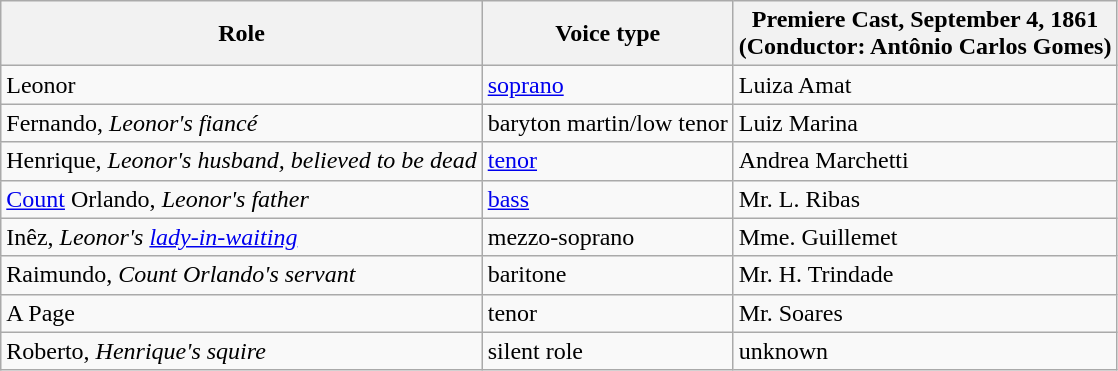<table class="wikitable">
<tr>
<th>Role</th>
<th>Voice type</th>
<th>Premiere Cast, September 4, 1861<br>(Conductor: Antônio Carlos Gomes)</th>
</tr>
<tr>
<td>Leonor</td>
<td><a href='#'>soprano</a></td>
<td>Luiza Amat</td>
</tr>
<tr>
<td>Fernando, <em>Leonor's fiancé</em></td>
<td>baryton martin/low tenor</td>
<td>Luiz Marina</td>
</tr>
<tr>
<td>Henrique, <em>Leonor's husband, believed to be dead</em></td>
<td><a href='#'>tenor</a></td>
<td>Andrea Marchetti</td>
</tr>
<tr>
<td><a href='#'>Count</a> Orlando, <em>Leonor's father</em></td>
<td><a href='#'>bass</a></td>
<td>Mr. L. Ribas</td>
</tr>
<tr>
<td>Inêz, <em>Leonor's <a href='#'>lady-in-waiting</a></em></td>
<td>mezzo-soprano</td>
<td>Mme. Guillemet</td>
</tr>
<tr>
<td>Raimundo, <em>Count Orlando's servant</em></td>
<td>baritone</td>
<td>Mr. H. Trindade</td>
</tr>
<tr>
<td>A Page</td>
<td>tenor</td>
<td>Mr. Soares</td>
</tr>
<tr>
<td>Roberto, <em>Henrique's squire</em></td>
<td>silent role</td>
<td>unknown</td>
</tr>
</table>
